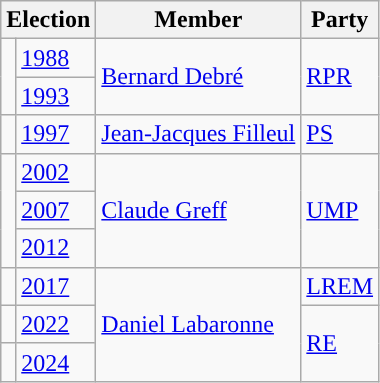<table class="wikitable">
<tr>
<th colspan="2">Election</th>
<th>Member</th>
<th>Party</th>
</tr>
<tr>
<td rowspan="2" style="color:inherit;background-color:"></td>
<td><a href='#'>1988</a></td>
<td rowspan="2"><a href='#'>Bernard Debré</a></td>
<td rowspan="2"><a href='#'>RPR</a></td>
</tr>
<tr>
<td><a href='#'>1993</a></td>
</tr>
<tr>
<td style="color:inherit;background-color:"></td>
<td><a href='#'>1997</a></td>
<td><a href='#'>Jean-Jacques Filleul</a></td>
<td><a href='#'>PS</a></td>
</tr>
<tr>
<td rowspan="3" style="color:inherit;background-color:"></td>
<td><a href='#'>2002</a></td>
<td rowspan="3"><a href='#'>Claude Greff</a></td>
<td rowspan="3"><a href='#'>UMP</a></td>
</tr>
<tr>
<td><a href='#'>2007</a></td>
</tr>
<tr>
<td><a href='#'>2012</a></td>
</tr>
<tr>
<td style="color:inherit;background-color: "></td>
<td><a href='#'>2017</a></td>
<td rowspan="3"><a href='#'>Daniel Labaronne</a></td>
<td><a href='#'>LREM</a></td>
</tr>
<tr>
<td style="color:inherit;background-color: "></td>
<td><a href='#'>2022</a></td>
<td rowspan="2"><a href='#'>RE</a></td>
</tr>
<tr>
<td style="color:inherit;background-color: "></td>
<td><a href='#'>2024</a></td>
</tr>
</table>
